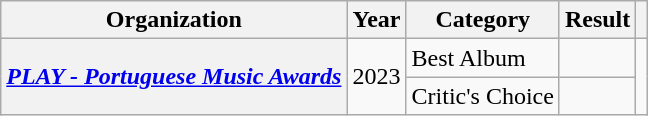<table class="wikitable sortable plainrowheaders" style="border:none; margin:0;">
<tr>
<th scope="col">Organization</th>
<th scope="col">Year</th>
<th scope="col">Category</th>
<th scope="col">Result</th>
<th scope="col" class="unsortable"></th>
</tr>
<tr>
<th rowspan="2" scope="row"><em><a href='#'>PLAY - Portuguese Music Awards</a></em></th>
<td rowspan="2">2023</td>
<td>Best Album</td>
<td></td>
<td rowspan="2"></td>
</tr>
<tr>
<td>Critic's Choice</td>
<td></td>
</tr>
</table>
